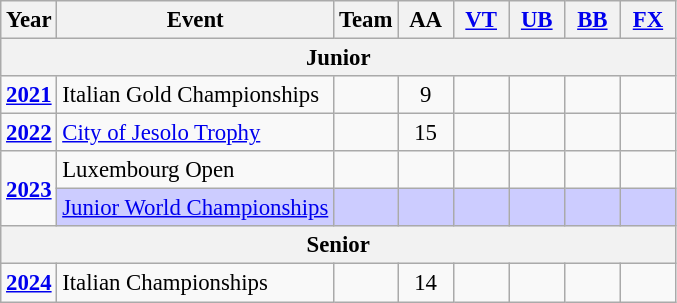<table class="wikitable" style="text-align:center; font-size:95%;">
<tr>
<th align=center>Year</th>
<th align=center>Event</th>
<th style="width:30px;">Team</th>
<th style="width:30px;">AA</th>
<th style="width:30px;"><a href='#'>VT</a></th>
<th style="width:30px;"><a href='#'>UB</a></th>
<th style="width:30px;"><a href='#'>BB</a></th>
<th style="width:30px;"><a href='#'>FX</a></th>
</tr>
<tr>
<th colspan="8">Junior</th>
</tr>
<tr>
<td rowspan="1"><strong><a href='#'>2021</a></strong></td>
<td align=left>Italian Gold Championships</td>
<td></td>
<td>9</td>
<td></td>
<td></td>
<td></td>
<td></td>
</tr>
<tr>
<td rowspan="1"><strong><a href='#'>2022</a></strong></td>
<td align=left><a href='#'>City of Jesolo Trophy</a></td>
<td></td>
<td>15</td>
<td></td>
<td></td>
<td></td>
<td></td>
</tr>
<tr>
<td rowspan="2"><strong><a href='#'>2023</a></strong></td>
<td align=left>Luxembourg Open</td>
<td></td>
<td></td>
<td></td>
<td></td>
<td></td>
<td></td>
</tr>
<tr style="background:#ccf;">
<td align=left><a href='#'>Junior World Championships</a></td>
<td></td>
<td></td>
<td></td>
<td></td>
<td></td>
<td></td>
</tr>
<tr>
<th colspan="8">Senior</th>
</tr>
<tr>
<td rowspan="1"><strong><a href='#'>2024</a></strong></td>
<td align=left>Italian Championships</td>
<td></td>
<td>14</td>
<td></td>
<td></td>
<td></td>
<td></td>
</tr>
</table>
